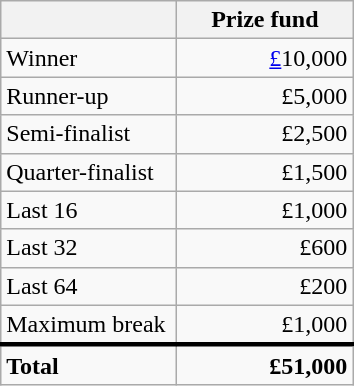<table class="wikitable">
<tr>
<th width=110px></th>
<th width=110px align="right">Prize fund</th>
</tr>
<tr>
<td>Winner</td>
<td align="right"><a href='#'>£</a>10,000</td>
</tr>
<tr>
<td>Runner-up</td>
<td align="right">£5,000</td>
</tr>
<tr>
<td>Semi-finalist</td>
<td align="right">£2,500</td>
</tr>
<tr>
<td>Quarter-finalist</td>
<td align="right">£1,500</td>
</tr>
<tr>
<td>Last 16</td>
<td align="right">£1,000</td>
</tr>
<tr>
<td>Last 32</td>
<td align="right">£600</td>
</tr>
<tr>
<td>Last 64</td>
<td align="right">£200</td>
</tr>
<tr>
<td>Maximum break</td>
<td align="right">£1,000</td>
</tr>
<tr style="border-top:medium solid">
<td><strong>Total</strong></td>
<td align="right"><strong>£51,000</strong></td>
</tr>
</table>
